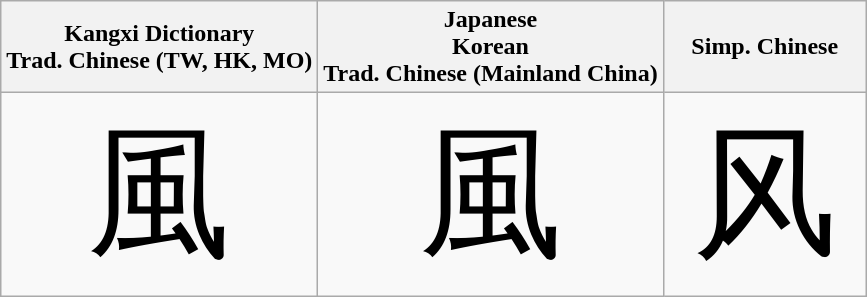<table class="wikitable" style="text-align: center;">
<tr>
<th>Kangxi Dictionary<br>Trad. Chinese (TW, HK, MO)</th>
<th>Japanese<br>Korean<br>Trad. Chinese (Mainland China)</th>
<th>Simp. Chinese</th>
</tr>
<tr style="font-size:6em;font-family:serif;line-height:100%;">
<td lang="zh-tw">風</td>
<td lang="zh-cn">風</td>
<td lang="zh-cn">风</td>
</tr>
</table>
